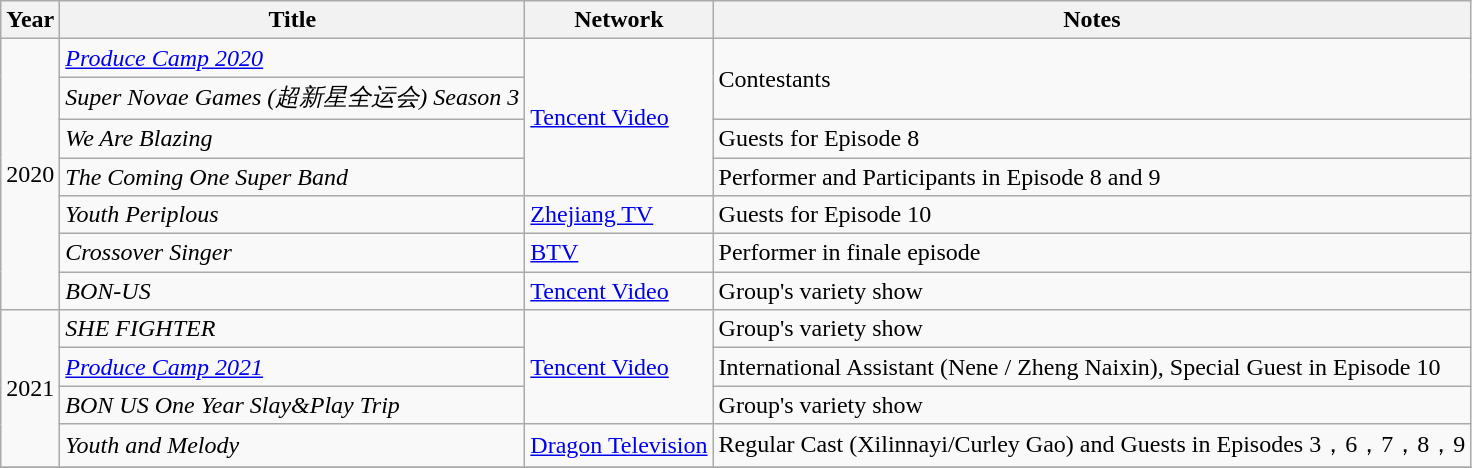<table class="wikitable">
<tr>
<th>Year</th>
<th>Title</th>
<th>Network</th>
<th>Notes</th>
</tr>
<tr>
<td rowspan="7">2020</td>
<td><em><a href='#'>Produce Camp 2020</a></em></td>
<td rowspan="4"><a href='#'>Tencent Video</a></td>
<td rowspan="2">Contestants</td>
</tr>
<tr>
<td><em>Super Novae Games (超新星全运会) Season 3</em></td>
</tr>
<tr>
<td><em>We Are Blazing</em></td>
<td>Guests for Episode 8</td>
</tr>
<tr>
<td><em>The Coming One Super Band</em></td>
<td>Performer and Participants in Episode 8 and 9</td>
</tr>
<tr>
<td><em>Youth Periplous</em></td>
<td><a href='#'>Zhejiang TV</a></td>
<td>Guests for Episode 10</td>
</tr>
<tr>
<td><em>Crossover Singer</em></td>
<td><a href='#'>BTV</a></td>
<td>Performer in finale episode</td>
</tr>
<tr>
<td><em>BON-US</em></td>
<td><a href='#'>Tencent Video</a></td>
<td>Group's variety show</td>
</tr>
<tr>
<td rowspan="4">2021</td>
<td><em>SHE FIGHTER</em></td>
<td rowspan="3"><a href='#'>Tencent Video</a></td>
<td>Group's variety show</td>
</tr>
<tr>
<td><em><a href='#'>Produce Camp 2021</a></em></td>
<td>International Assistant (Nene / Zheng Naixin), Special Guest in Episode 10</td>
</tr>
<tr>
<td><em>BON US One Year Slay&Play Trip</em></td>
<td>Group's variety show</td>
</tr>
<tr>
<td><em>Youth and Melody</em></td>
<td><a href='#'>Dragon Television</a></td>
<td>Regular Cast (Xilinnayi/Curley Gao) and Guests in Episodes 3，6，7，8，9</td>
</tr>
<tr>
</tr>
</table>
